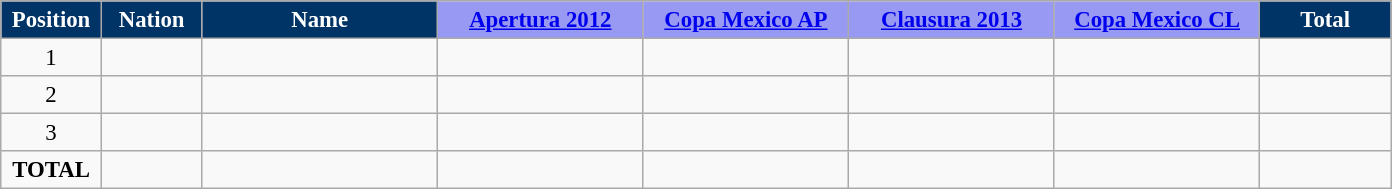<table class="wikitable" style="font-size: 95%; text-align: center;">
<tr>
<th width=60 style="background: #003366;color:#FFFFFF">Position</th>
<th width=60 style="background: #003366;color:#FFFFFF">Nation</th>
<th width=150 style="background: #003366;color:#FFFFFF">Name</th>
<th width=130 style="background: #9799F3;color:#FFFFFF"><a href='#'>Apertura 2012</a> <br> </th>
<th width=130 style="background: #9799F3;color:#FFFFFF"><a href='#'>Copa Mexico AP</a> <br> </th>
<th width=130 style="background: #9799F3;color:#FFFFFF"><a href='#'>Clausura 2013</a> <br> </th>
<th width=130 style="background: #9799F3;color:#FFFFFF"><a href='#'>Copa Mexico CL</a> <br> </th>
<th width=80 style="background: #003366;color:#FFFFFF">Total <br> </th>
</tr>
<tr>
<td>1</td>
<td></td>
<td></td>
<td></td>
<td></td>
<td></td>
<td></td>
<td></td>
</tr>
<tr>
<td>2</td>
<td></td>
<td></td>
<td></td>
<td></td>
<td></td>
<td></td>
<td></td>
</tr>
<tr>
<td>3</td>
<td></td>
<td></td>
<td></td>
<td></td>
<td></td>
<td></td>
<td></td>
</tr>
<tr>
<td><strong>TOTAL</strong></td>
<td></td>
<td></td>
<td></td>
<td></td>
<td></td>
<td></td>
<td></td>
</tr>
</table>
